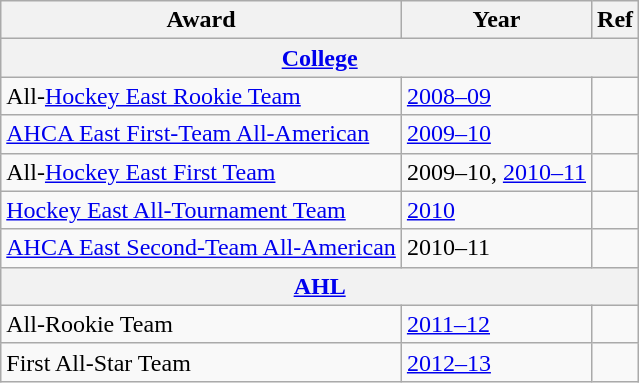<table class="wikitable">
<tr>
<th>Award</th>
<th>Year</th>
<th>Ref</th>
</tr>
<tr>
<th colspan="3"><a href='#'>College</a></th>
</tr>
<tr>
<td>All-<a href='#'>Hockey East Rookie Team</a></td>
<td><a href='#'>2008–09</a></td>
<td></td>
</tr>
<tr>
<td><a href='#'>AHCA East First-Team All-American</a></td>
<td><a href='#'>2009–10</a></td>
<td></td>
</tr>
<tr>
<td>All-<a href='#'>Hockey East First Team</a></td>
<td>2009–10, <a href='#'>2010–11</a></td>
<td></td>
</tr>
<tr>
<td><a href='#'>Hockey East All-Tournament Team</a></td>
<td><a href='#'>2010</a></td>
<td></td>
</tr>
<tr>
<td><a href='#'>AHCA East Second-Team All-American</a></td>
<td>2010–11</td>
<td></td>
</tr>
<tr>
<th colspan="3"><a href='#'>AHL</a></th>
</tr>
<tr>
<td>All-Rookie Team</td>
<td><a href='#'>2011–12</a></td>
<td></td>
</tr>
<tr>
<td>First All-Star Team</td>
<td><a href='#'>2012–13</a></td>
<td></td>
</tr>
</table>
